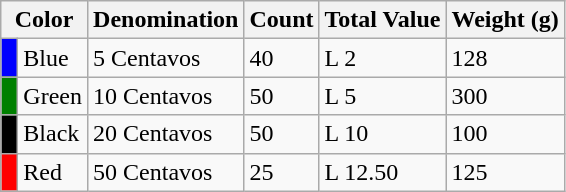<table class="wikitable">
<tr>
<th colspan=2>Color</th>
<th>Denomination</th>
<th>Count</th>
<th>Total Value</th>
<th>Weight (g)</th>
</tr>
<tr>
<td style="background:Blue"> </td>
<td>Blue</td>
<td>5 Centavos</td>
<td>40</td>
<td>L 2</td>
<td>128</td>
</tr>
<tr>
<td style="background:Green"></td>
<td>Green</td>
<td>10 Centavos</td>
<td>50</td>
<td>L 5</td>
<td>300</td>
</tr>
<tr>
<td style="background:Black"></td>
<td>Black</td>
<td>20 Centavos</td>
<td>50</td>
<td>L 10</td>
<td>100</td>
</tr>
<tr>
<td style="background:Red"></td>
<td>Red</td>
<td>50 Centavos</td>
<td>25</td>
<td>L 12.50</td>
<td>125</td>
</tr>
</table>
